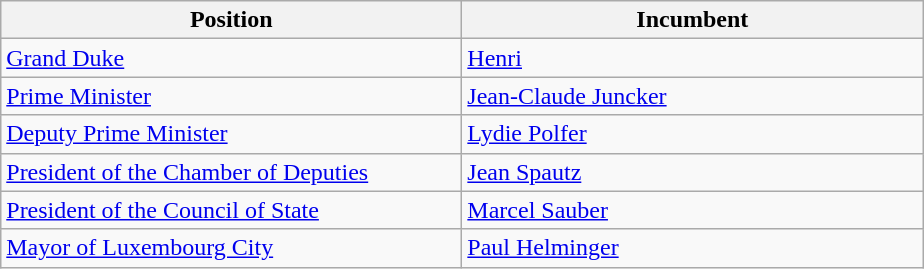<table class="wikitable">
<tr>
<th width="300">Position</th>
<th width="300">Incumbent</th>
</tr>
<tr>
<td><a href='#'>Grand Duke</a></td>
<td><a href='#'>Henri</a></td>
</tr>
<tr>
<td><a href='#'>Prime Minister</a></td>
<td><a href='#'>Jean-Claude Juncker</a></td>
</tr>
<tr>
<td><a href='#'>Deputy Prime Minister</a></td>
<td><a href='#'>Lydie Polfer</a></td>
</tr>
<tr>
<td><a href='#'>President of the Chamber of Deputies</a></td>
<td><a href='#'>Jean Spautz</a></td>
</tr>
<tr>
<td><a href='#'>President of the Council of State</a></td>
<td><a href='#'>Marcel Sauber</a></td>
</tr>
<tr>
<td><a href='#'>Mayor of Luxembourg City</a></td>
<td><a href='#'>Paul Helminger</a></td>
</tr>
</table>
